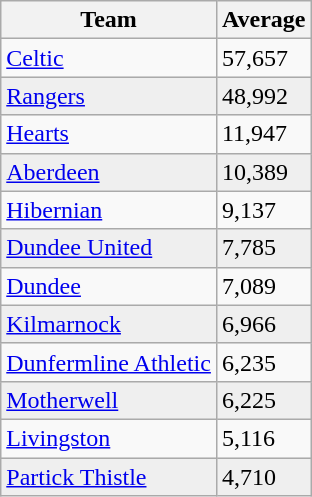<table class="wikitable">
<tr>
<th>Team</th>
<th>Average</th>
</tr>
<tr>
<td><a href='#'>Celtic</a></td>
<td>57,657</td>
</tr>
<tr style="background:#efefef;">
<td><a href='#'>Rangers</a></td>
<td>48,992</td>
</tr>
<tr>
<td><a href='#'>Hearts</a></td>
<td>11,947</td>
</tr>
<tr style="background:#efefef;">
<td><a href='#'>Aberdeen</a></td>
<td>10,389</td>
</tr>
<tr>
<td><a href='#'>Hibernian</a></td>
<td>9,137</td>
</tr>
<tr style="background:#efefef;">
<td><a href='#'>Dundee United</a></td>
<td>7,785</td>
</tr>
<tr>
<td><a href='#'>Dundee</a></td>
<td>7,089</td>
</tr>
<tr style="background:#efefef;">
<td><a href='#'>Kilmarnock</a></td>
<td>6,966</td>
</tr>
<tr>
<td><a href='#'>Dunfermline Athletic</a></td>
<td>6,235</td>
</tr>
<tr style="background:#efefef;">
<td><a href='#'>Motherwell</a></td>
<td>6,225</td>
</tr>
<tr>
<td><a href='#'>Livingston</a></td>
<td>5,116</td>
</tr>
<tr style="background:#efefef;">
<td><a href='#'>Partick Thistle</a></td>
<td>4,710</td>
</tr>
</table>
